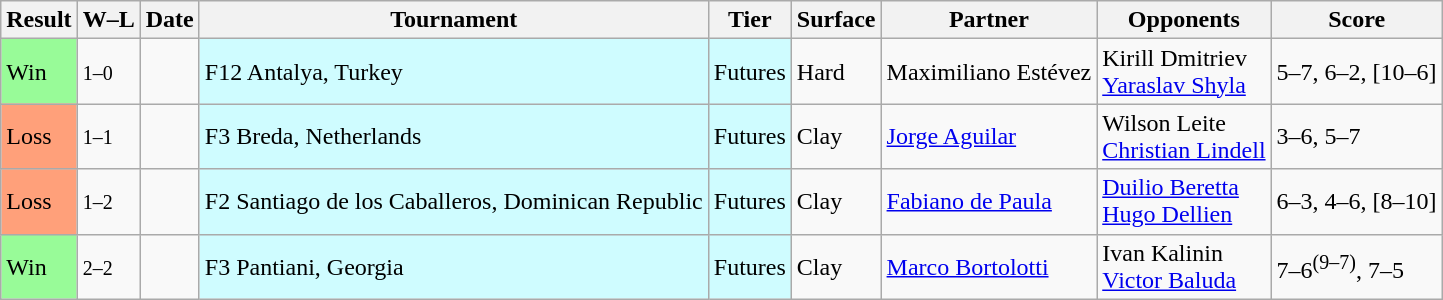<table class="sortable wikitable">
<tr>
<th>Result</th>
<th class="unsortable">W–L</th>
<th>Date</th>
<th>Tournament</th>
<th>Tier</th>
<th>Surface</th>
<th>Partner</th>
<th>Opponents</th>
<th class="unsortable">Score</th>
</tr>
<tr>
<td bgcolor=98fb98>Win</td>
<td><small>1–0</small></td>
<td></td>
<td style="background:#cffcff;">F12 Antalya, Turkey</td>
<td style="background:#cffcff;">Futures</td>
<td>Hard</td>
<td> Maximiliano Estévez</td>
<td> Kirill Dmitriev<br> <a href='#'>Yaraslav Shyla</a></td>
<td>5–7, 6–2, [10–6]</td>
</tr>
<tr>
<td bgcolor=ffa07a>Loss</td>
<td><small>1–1</small></td>
<td></td>
<td style="background:#cffcff;">F3 Breda, Netherlands</td>
<td style="background:#cffcff;">Futures</td>
<td>Clay</td>
<td> <a href='#'>Jorge Aguilar</a></td>
<td> Wilson Leite<br> <a href='#'>Christian Lindell</a></td>
<td>3–6, 5–7</td>
</tr>
<tr>
<td bgcolor=ffa07a>Loss</td>
<td><small>1–2</small></td>
<td></td>
<td style="background:#cffcff;">F2 Santiago de los Caballeros, Dominican Republic</td>
<td style="background:#cffcff;">Futures</td>
<td>Clay</td>
<td> <a href='#'>Fabiano de Paula</a></td>
<td> <a href='#'>Duilio Beretta</a><br> <a href='#'>Hugo Dellien</a></td>
<td>6–3, 4–6, [8–10]</td>
</tr>
<tr>
<td bgcolor=98FB98>Win</td>
<td><small>2–2</small></td>
<td></td>
<td style="background:#cffcff;">F3 Pantiani, Georgia</td>
<td style="background:#cffcff;">Futures</td>
<td>Clay</td>
<td> <a href='#'>Marco Bortolotti</a></td>
<td> Ivan Kalinin<br> <a href='#'>Victor Baluda</a></td>
<td>7–6<sup>(9–7)</sup>, 7–5</td>
</tr>
</table>
